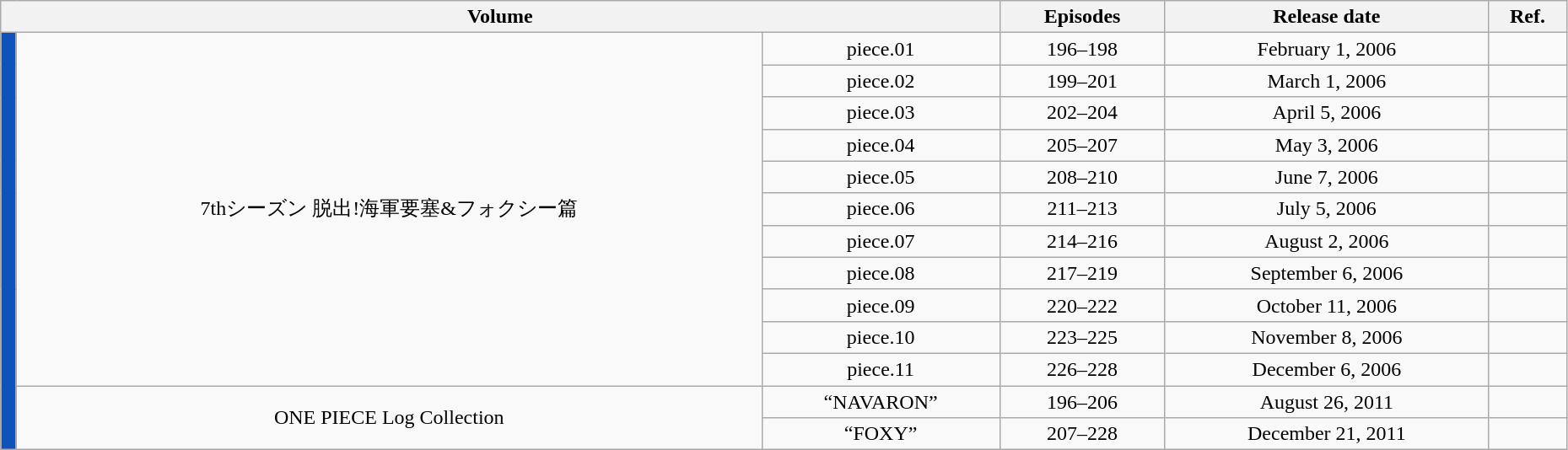<table class="wikitable" style="text-align: center; width: 98%;">
<tr>
<th colspan="3">Volume</th>
<th>Episodes</th>
<th>Release date</th>
<th width="5%">Ref.</th>
</tr>
<tr>
<td rowspan="184" width="1%" style="background: #0F52BA;"></td>
<td rowspan="11">7thシーズン 脱出!海軍要塞&フォクシー篇</td>
<td>piece.01</td>
<td>196–198</td>
<td>February 1, 2006</td>
<td></td>
</tr>
<tr>
<td>piece.02</td>
<td>199–201</td>
<td>March 1, 2006</td>
<td></td>
</tr>
<tr>
<td>piece.03</td>
<td>202–204</td>
<td>April 5, 2006</td>
<td></td>
</tr>
<tr>
<td>piece.04</td>
<td>205–207</td>
<td>May 3, 2006</td>
<td></td>
</tr>
<tr>
<td>piece.05</td>
<td>208–210</td>
<td>June 7, 2006</td>
<td></td>
</tr>
<tr>
<td>piece.06</td>
<td>211–213</td>
<td>July 5, 2006</td>
<td></td>
</tr>
<tr>
<td>piece.07</td>
<td>214–216</td>
<td>August 2, 2006</td>
<td></td>
</tr>
<tr>
<td>piece.08</td>
<td>217–219</td>
<td>September 6, 2006</td>
<td></td>
</tr>
<tr>
<td>piece.09</td>
<td>220–222</td>
<td>October 11, 2006</td>
<td></td>
</tr>
<tr>
<td>piece.10</td>
<td>223–225</td>
<td>November 8, 2006</td>
<td></td>
</tr>
<tr>
<td>piece.11</td>
<td>226–228</td>
<td>December 6, 2006</td>
<td></td>
</tr>
<tr>
<td rowspan="22">ONE PIECE Log Collection</td>
<td>“NAVARON”</td>
<td>196–206</td>
<td>August 26, 2011</td>
<td></td>
</tr>
<tr>
<td>“FOXY”</td>
<td>207–228</td>
<td>December 21, 2011</td>
<td></td>
</tr>
</table>
